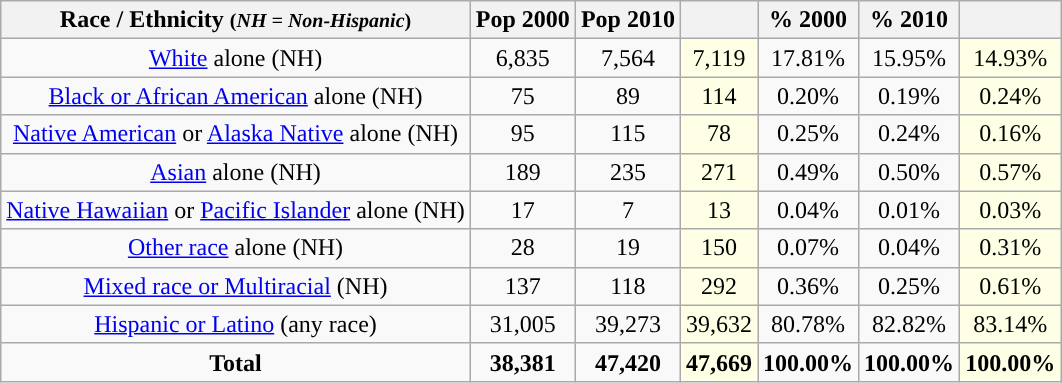<table class="wikitable" style="text-align:center;">
<tr>
<th>Race / Ethnicity <small>(<em>NH = Non-Hispanic</em>)</small></th>
<th>Pop 2000</th>
<th>Pop 2010</th>
<th></th>
<th>% 2000</th>
<th>% 2010</th>
<th></th>
</tr>
<tr>
<td><a href='#'>White</a> alone (NH)</td>
<td>6,835</td>
<td>7,564</td>
<td style='background: #ffffe6;'>7,119</td>
<td>17.81%</td>
<td>15.95%</td>
<td style='background: #ffffe6;'>14.93%</td>
</tr>
<tr>
<td><a href='#'>Black or African American</a> alone (NH)</td>
<td>75</td>
<td>89</td>
<td style='background: #ffffe6;'>114</td>
<td>0.20%</td>
<td>0.19%</td>
<td style='background: #ffffe6;'>0.24%</td>
</tr>
<tr>
<td><a href='#'>Native American</a> or <a href='#'>Alaska Native</a> alone (NH)</td>
<td>95</td>
<td>115</td>
<td style='background: #ffffe6;'>78</td>
<td>0.25%</td>
<td>0.24%</td>
<td style='background: #ffffe6;'>0.16%</td>
</tr>
<tr>
<td><a href='#'>Asian</a> alone (NH)</td>
<td>189</td>
<td>235</td>
<td style='background: #ffffe6;'>271</td>
<td>0.49%</td>
<td>0.50%</td>
<td style='background: #ffffe6;'>0.57%</td>
</tr>
<tr>
<td><a href='#'>Native Hawaiian</a> or <a href='#'>Pacific Islander</a> alone (NH)</td>
<td>17</td>
<td>7</td>
<td style='background: #ffffe6;'>13</td>
<td>0.04%</td>
<td>0.01%</td>
<td style='background: #ffffe6;'>0.03%</td>
</tr>
<tr>
<td><a href='#'>Other race</a> alone (NH)</td>
<td>28</td>
<td>19</td>
<td style='background: #ffffe6;'>150</td>
<td>0.07%</td>
<td>0.04%</td>
<td style='background: #ffffe6;'>0.31%</td>
</tr>
<tr>
<td><a href='#'>Mixed race or Multiracial</a> (NH)</td>
<td>137</td>
<td>118</td>
<td style='background: #ffffe6;'>292</td>
<td>0.36%</td>
<td>0.25%</td>
<td style='background: #ffffe6;'>0.61%</td>
</tr>
<tr>
<td><a href='#'>Hispanic or Latino</a> (any race)</td>
<td>31,005</td>
<td>39,273</td>
<td style='background: #ffffe6;'>39,632</td>
<td>80.78%</td>
<td>82.82%</td>
<td style='background: #ffffe6;'>83.14%</td>
</tr>
<tr>
<td><strong>Total</strong></td>
<td><strong>38,381</strong></td>
<td><strong>47,420</strong></td>
<td style='background: #ffffe6;'><strong>47,669</strong></td>
<td><strong>100.00%</strong></td>
<td><strong>100.00%</strong></td>
<td style='background: #ffffe6;'><strong>100.00%</strong></td>
</tr>
</table>
